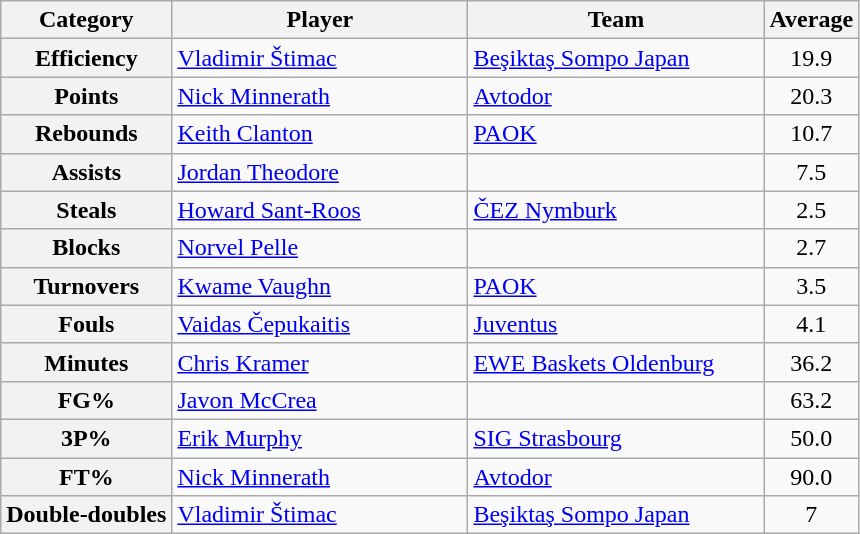<table class="wikitable sortable">
<tr>
<th>Category</th>
<th width=190>Player</th>
<th width=190>Team</th>
<th>Average</th>
</tr>
<tr>
<th>Efficiency</th>
<td> <a href='#'>Vladimir Štimac</a></td>
<td> <a href='#'>Beşiktaş Sompo Japan</a></td>
<td style="text-align:center;">19.9</td>
</tr>
<tr>
<th>Points</th>
<td> <a href='#'>Nick Minnerath</a></td>
<td> <a href='#'>Avtodor</a></td>
<td style="text-align:center;">20.3</td>
</tr>
<tr>
<th>Rebounds</th>
<td> <a href='#'>Keith Clanton</a></td>
<td> <a href='#'>PAOK</a></td>
<td style="text-align:center;">10.7</td>
</tr>
<tr>
<th>Assists</th>
<td> <a href='#'>Jordan Theodore</a></td>
<td></td>
<td style="text-align:center;">7.5</td>
</tr>
<tr>
<th>Steals</th>
<td> <a href='#'>Howard Sant-Roos</a></td>
<td> <a href='#'>ČEZ Nymburk</a></td>
<td style="text-align:center;">2.5</td>
</tr>
<tr>
<th>Blocks</th>
<td> <a href='#'>Norvel Pelle</a></td>
<td></td>
<td style="text-align:center;">2.7</td>
</tr>
<tr>
<th>Turnovers</th>
<td> <a href='#'>Kwame Vaughn</a></td>
<td> <a href='#'>PAOK</a></td>
<td style="text-align:center;">3.5</td>
</tr>
<tr>
<th>Fouls</th>
<td> <a href='#'>Vaidas Čepukaitis</a></td>
<td> <a href='#'>Juventus</a></td>
<td style="text-align:center;">4.1</td>
</tr>
<tr>
<th>Minutes</th>
<td> <a href='#'>Chris Kramer</a></td>
<td> <a href='#'>EWE Baskets Oldenburg</a></td>
<td style="text-align:center;">36.2</td>
</tr>
<tr>
<th>FG%</th>
<td> <a href='#'>Javon McCrea</a></td>
<td></td>
<td style="text-align:center;">63.2</td>
</tr>
<tr>
<th>3P%</th>
<td> <a href='#'>Erik Murphy</a></td>
<td> <a href='#'>SIG Strasbourg</a></td>
<td style="text-align:center;">50.0</td>
</tr>
<tr>
<th>FT%</th>
<td> <a href='#'>Nick Minnerath</a></td>
<td> <a href='#'>Avtodor</a></td>
<td style="text-align:center;">90.0</td>
</tr>
<tr>
<th>Double-doubles</th>
<td> <a href='#'>Vladimir Štimac</a></td>
<td> <a href='#'>Beşiktaş Sompo Japan</a></td>
<td style="text-align:center;">7</td>
</tr>
</table>
